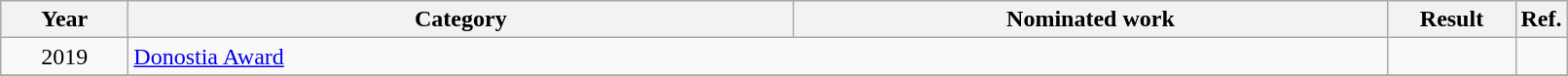<table class=wikitable>
<tr>
<th scope="col" style="width:5em;">Year</th>
<th scope="col" style="width:28em;">Category</th>
<th scope="col" style="width:25em;">Nominated work</th>
<th scope="col" style="width:5em;">Result</th>
<th>Ref.</th>
</tr>
<tr>
<td style="text-align:center;">2019</td>
<td colspan="2"><a href='#'>Donostia Award</a></td>
<td></td>
<td align="center"></td>
</tr>
<tr>
</tr>
</table>
